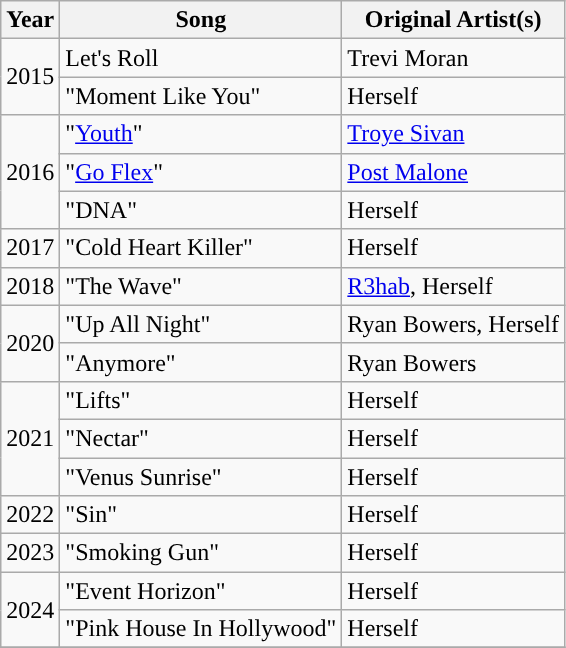<table class="wikitable sortable">
<tr>
<th>Year</th>
<th>Song</th>
<th>Original Artist(s)</th>
</tr>
<tr>
<td rowspan="2">2015</td>
<td>Let's Roll</td>
<td>Trevi Moran</td>
</tr>
<tr>
<td>"Moment Like You"</td>
<td>Herself</td>
</tr>
<tr>
<td rowspan="3">2016</td>
<td>"<a href='#'>Youth</a>"</td>
<td><a href='#'>Troye Sivan</a></td>
</tr>
<tr>
<td>"<a href='#'>Go Flex</a>"</td>
<td><a href='#'>Post Malone</a></td>
</tr>
<tr>
<td>"DNA"</td>
<td>Herself</td>
</tr>
<tr>
<td rowspan="1">2017</td>
<td>"Cold Heart Killer"</td>
<td>Herself</td>
</tr>
<tr>
<td rowspan="1">2018</td>
<td>"The Wave"</td>
<td><a href='#'>R3hab</a>, Herself</td>
</tr>
<tr>
<td rowspan="2">2020</td>
<td>"Up All Night"</td>
<td>Ryan Bowers, Herself</td>
</tr>
<tr>
<td>"Anymore"</td>
<td>Ryan Bowers</td>
</tr>
<tr>
<td rowspan="3">2021</td>
<td>"Lifts"</td>
<td>Herself</td>
</tr>
<tr>
<td>"Nectar"</td>
<td>Herself</td>
</tr>
<tr>
<td>"Venus Sunrise"</td>
<td>Herself</td>
</tr>
<tr>
<td rowspan="1">2022</td>
<td>"Sin"</td>
<td>Herself</td>
</tr>
<tr>
<td rowspan="1'">2023</td>
<td>"Smoking Gun"</td>
<td>Herself</td>
</tr>
<tr>
<td rowspan="2">2024</td>
<td>"Event Horizon"</td>
<td>Herself</td>
</tr>
<tr>
<td>"Pink House In Hollywood"</td>
<td>Herself</td>
</tr>
<tr>
</tr>
</table>
